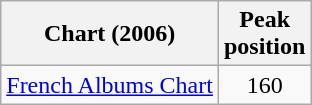<table class="wikitable">
<tr>
<th>Chart (2006)</th>
<th>Peak<br>position</th>
</tr>
<tr>
<td style="text-align: left"><a href='#'>French Albums Chart</a></td>
<td style="text-align: center">160</td>
</tr>
</table>
